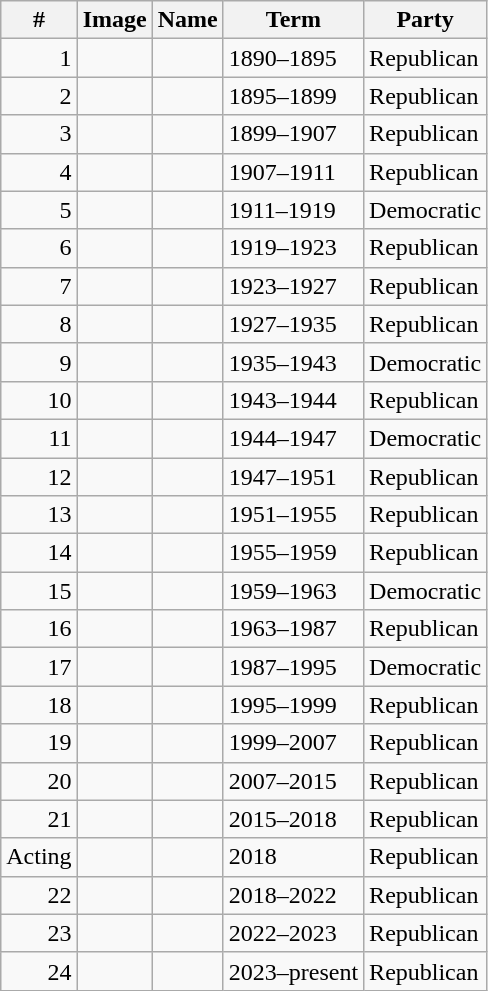<table class="wikitable sortable">
<tr>
<th>#</th>
<th>Image</th>
<th>Name</th>
<th>Term</th>
<th>Party</th>
</tr>
<tr>
<td align=right>1</td>
<td></td>
<td></td>
<td>1890–1895</td>
<td>Republican</td>
</tr>
<tr>
<td align=right>2</td>
<td></td>
<td></td>
<td>1895–1899</td>
<td>Republican</td>
</tr>
<tr>
<td align=right>3</td>
<td></td>
<td></td>
<td>1899–1907</td>
<td>Republican</td>
</tr>
<tr>
<td align=right>4</td>
<td></td>
<td></td>
<td>1907–1911</td>
<td>Republican</td>
</tr>
<tr>
<td align=right>5</td>
<td></td>
<td></td>
<td>1911–1919</td>
<td>Democratic</td>
</tr>
<tr>
<td align=right>6</td>
<td></td>
<td></td>
<td>1919–1923</td>
<td>Republican</td>
</tr>
<tr>
<td align=right>7</td>
<td></td>
<td></td>
<td>1923–1927</td>
<td>Republican</td>
</tr>
<tr>
<td align=right>8</td>
<td></td>
<td></td>
<td>1927–1935</td>
<td>Republican</td>
</tr>
<tr>
<td align=right>9</td>
<td></td>
<td></td>
<td>1935–1943</td>
<td>Democratic</td>
</tr>
<tr>
<td align=right>10</td>
<td></td>
<td></td>
<td>1943–1944</td>
<td>Republican</td>
</tr>
<tr>
<td align=right>11</td>
<td></td>
<td></td>
<td>1944–1947</td>
<td>Democratic</td>
</tr>
<tr>
<td align=right>12</td>
<td></td>
<td></td>
<td>1947–1951</td>
<td>Republican</td>
</tr>
<tr>
<td align=right>13</td>
<td></td>
<td></td>
<td>1951–1955</td>
<td>Republican</td>
</tr>
<tr>
<td align=right>14</td>
<td></td>
<td></td>
<td>1955–1959</td>
<td>Republican</td>
</tr>
<tr>
<td align=right>15</td>
<td></td>
<td></td>
<td>1959–1963</td>
<td>Democratic</td>
</tr>
<tr>
<td align=right>16</td>
<td></td>
<td></td>
<td>1963–1987</td>
<td>Republican</td>
</tr>
<tr>
<td align=right>17</td>
<td></td>
<td></td>
<td>1987–1995</td>
<td>Democratic</td>
</tr>
<tr>
<td align=right>18</td>
<td></td>
<td></td>
<td>1995–1999</td>
<td>Republican</td>
</tr>
<tr>
<td align=right>19</td>
<td></td>
<td></td>
<td>1999–2007</td>
<td>Republican</td>
</tr>
<tr>
<td align=right>20</td>
<td></td>
<td></td>
<td>2007–2015</td>
<td>Republican</td>
</tr>
<tr>
<td align=right>21</td>
<td></td>
<td></td>
<td>2015–2018</td>
<td>Republican</td>
</tr>
<tr>
<td align=right>Acting</td>
<td></td>
<td></td>
<td>2018</td>
<td>Republican</td>
</tr>
<tr>
<td align=right>22</td>
<td></td>
<td></td>
<td>2018–2022</td>
<td>Republican</td>
</tr>
<tr>
<td align=right>23</td>
<td></td>
<td></td>
<td>2022–2023</td>
<td>Republican</td>
</tr>
<tr>
<td align=right>24</td>
<td></td>
<td></td>
<td>2023–present</td>
<td>Republican</td>
</tr>
</table>
